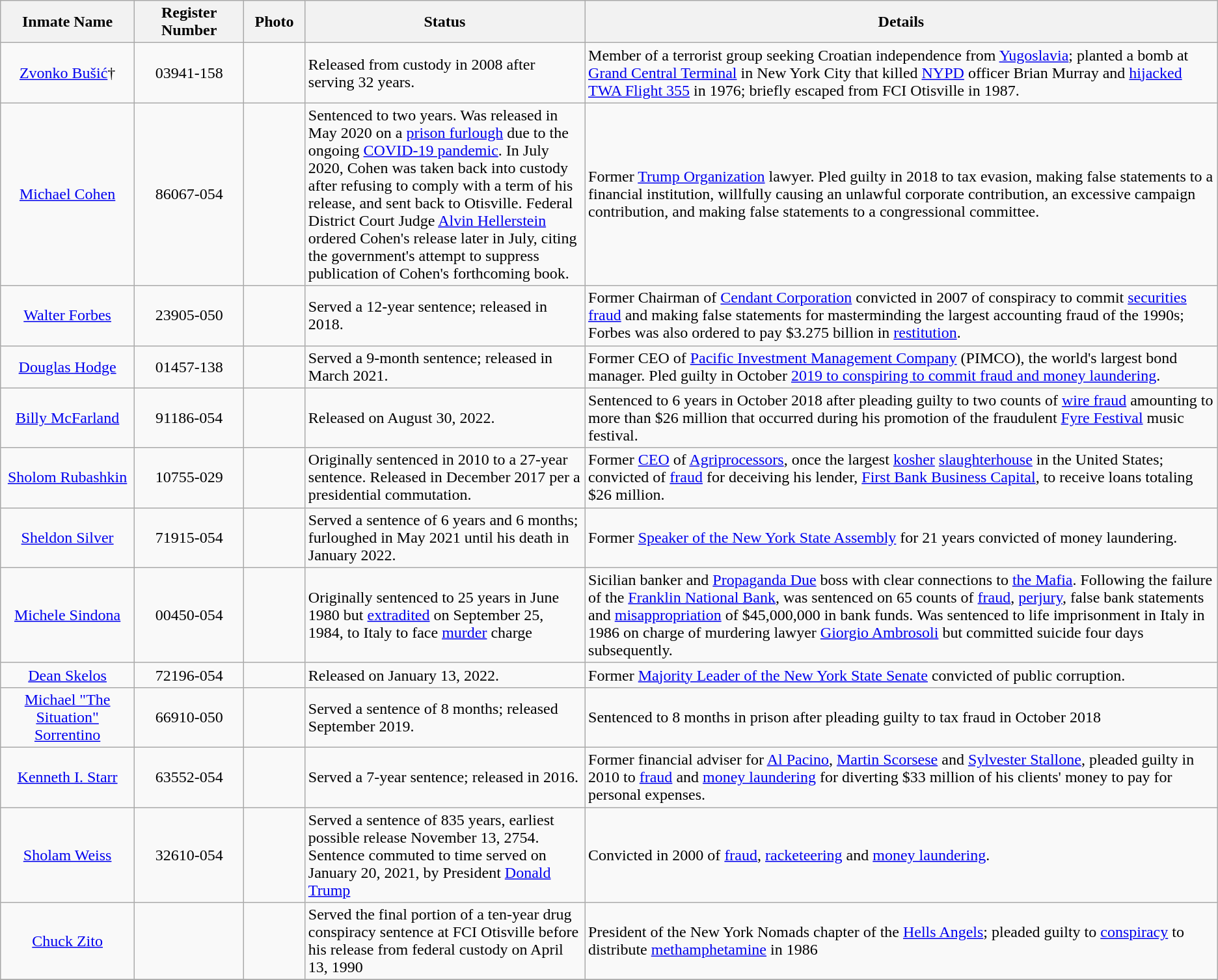<table class="wikitable sortable">
<tr>
<th width=11%>Inmate Name</th>
<th width=9%>Register Number</th>
<th width=5%>Photo</th>
<th width=23%>Status</th>
<th width=57%>Details</th>
</tr>
<tr>
<td style="text-align:center;"><a href='#'>Zvonko Bušić</a>†</td>
<td style="text-align:center;">03941-158</td>
<td></td>
<td>Released from custody in 2008 after serving 32 years.</td>
<td>Member of a terrorist group seeking Croatian independence from <a href='#'>Yugoslavia</a>; planted a bomb at <a href='#'>Grand Central Terminal</a> in New York City that killed <a href='#'>NYPD</a> officer Brian Murray and <a href='#'>hijacked</a> <a href='#'>TWA Flight 355</a> in 1976; briefly escaped from FCI Otisville in 1987.</td>
</tr>
<tr>
<td style="text-align:center;"><a href='#'>Michael Cohen</a></td>
<td style="text-align:center;">86067-054</td>
<td></td>
<td>Sentenced to two years. Was released in May 2020 on a <a href='#'>prison furlough</a> due to the ongoing <a href='#'>COVID-19 pandemic</a>. In July 2020, Cohen was taken back into custody after refusing to comply with a term of his release, and sent back to Otisville. Federal District Court Judge <a href='#'>Alvin Hellerstein</a> ordered Cohen's release later in July, citing the government's attempt to suppress publication of Cohen's forthcoming book.</td>
<td>Former <a href='#'>Trump Organization</a> lawyer. Pled guilty in 2018 to tax evasion, making false statements to a financial institution, willfully causing an unlawful corporate contribution, an excessive campaign contribution, and making false statements to a congressional committee.</td>
</tr>
<tr>
<td style="text-align:center;"><a href='#'>Walter Forbes</a></td>
<td style="text-align:center;">23905-050</td>
<td></td>
<td>Served a 12-year sentence; released in 2018.</td>
<td>Former Chairman of <a href='#'>Cendant Corporation</a> convicted in 2007 of conspiracy to commit <a href='#'>securities fraud</a> and making false statements for masterminding the largest accounting fraud of the 1990s; Forbes was also ordered to pay $3.275 billion in <a href='#'>restitution</a>.</td>
</tr>
<tr>
<td style="text-align:center;"><a href='#'>Douglas Hodge</a></td>
<td style="text-align:center;">01457-138</td>
<td></td>
<td>Served a 9-month sentence; released in March 2021.</td>
<td>Former CEO of <a href='#'>Pacific Investment Management Company</a> (PIMCO), the world's largest bond manager.  Pled guilty in October <a href='#'>2019 to conspiring to commit fraud and money laundering</a>.</td>
</tr>
<tr>
<td style="text-align:center;"><a href='#'>Billy McFarland</a></td>
<td style="text-align:center;">91186-054</td>
<td></td>
<td>Released on August 30, 2022.</td>
<td>Sentenced to 6 years in October 2018 after pleading guilty to two counts of <a href='#'>wire fraud</a> amounting to more than $26 million that occurred during his promotion of the fraudulent <a href='#'>Fyre Festival</a> music festival.</td>
</tr>
<tr>
<td style="text-align:center;"><a href='#'>Sholom Rubashkin</a></td>
<td style="text-align:center;">10755-029</td>
<td></td>
<td>Originally sentenced in 2010 to a 27-year sentence. Released in December 2017 per a presidential commutation.</td>
<td>Former <a href='#'>CEO</a> of <a href='#'>Agriprocessors</a>, once the largest <a href='#'>kosher</a> <a href='#'>slaughterhouse</a> in the United States; convicted of <a href='#'>fraud</a> for deceiving his lender, <a href='#'>First Bank Business Capital</a>, to receive loans totaling $26 million.</td>
</tr>
<tr>
<td style="text-align:center;"><a href='#'>Sheldon Silver</a></td>
<td style="text-align:center;">71915-054</td>
<td></td>
<td>Served a sentence of 6 years and 6 months; furloughed in May 2021 until his death in January 2022.</td>
<td>Former <a href='#'>Speaker of the New York State Assembly</a> for 21 years convicted of money laundering.</td>
</tr>
<tr>
<td style="text-align:center;"><a href='#'>Michele Sindona</a></td>
<td style="text-align:center;">00450-054</td>
<td></td>
<td>Originally sentenced to 25 years in June 1980 but <a href='#'>extradited</a> on September 25, 1984, to Italy to face <a href='#'>murder</a> charge</td>
<td>Sicilian banker and <a href='#'>Propaganda Due</a> boss with clear connections to <a href='#'>the Mafia</a>. Following the failure of the <a href='#'>Franklin National Bank</a>, was sentenced on 65 counts of <a href='#'>fraud</a>, <a href='#'>perjury</a>, false bank statements and <a href='#'>misappropriation</a> of $45,000,000 in bank funds. Was sentenced to life imprisonment in Italy in 1986 on charge of murdering lawyer <a href='#'>Giorgio Ambrosoli</a> but committed suicide four days subsequently.</td>
</tr>
<tr>
<td style="text-align:center;"><a href='#'>Dean Skelos</a></td>
<td style="text-align:center;">72196-054</td>
<td></td>
<td>Released on January 13, 2022.</td>
<td>Former <a href='#'>Majority Leader of the New York State Senate</a> convicted of public corruption.</td>
</tr>
<tr>
<td style="text-align:center;"><a href='#'>Michael "The Situation" Sorrentino</a></td>
<td style="text-align:center;">66910-050</td>
<td></td>
<td>Served a sentence of 8 months; released September 2019.</td>
<td>Sentenced to 8 months in prison after pleading guilty to tax fraud in October 2018</td>
</tr>
<tr>
<td style="text-align:center;"><a href='#'>Kenneth I. Starr</a></td>
<td style="text-align:center;">63552-054</td>
<td></td>
<td>Served a 7-year sentence;  released in 2016.</td>
<td>Former financial adviser for <a href='#'>Al Pacino</a>, <a href='#'>Martin Scorsese</a> and <a href='#'>Sylvester Stallone</a>, pleaded guilty in 2010 to <a href='#'>fraud</a> and <a href='#'>money laundering</a> for diverting $33 million of his clients' money to pay for personal expenses.</td>
</tr>
<tr>
<td style="text-align:center;"><a href='#'>Sholam Weiss</a></td>
<td style="text-align:center;">32610-054</td>
<td></td>
<td>Served a sentence of 835 years, earliest possible release November 13, 2754. Sentence commuted to time served on January 20, 2021, by President <a href='#'>Donald Trump</a></td>
<td>Convicted in 2000 of <a href='#'>fraud</a>, <a href='#'>racketeering</a> and <a href='#'>money laundering</a>.</td>
</tr>
<tr>
<td style="text-align:center;"><a href='#'>Chuck Zito</a></td>
<td style="text-align:center;"></td>
<td></td>
<td>Served the final portion of a ten-year drug conspiracy sentence at FCI Otisville before his release from federal custody on April 13, 1990</td>
<td>President of the New York Nomads chapter of the <a href='#'>Hells Angels</a>; pleaded guilty to <a href='#'>conspiracy</a> to distribute <a href='#'>methamphetamine</a> in 1986</td>
</tr>
<tr>
</tr>
</table>
